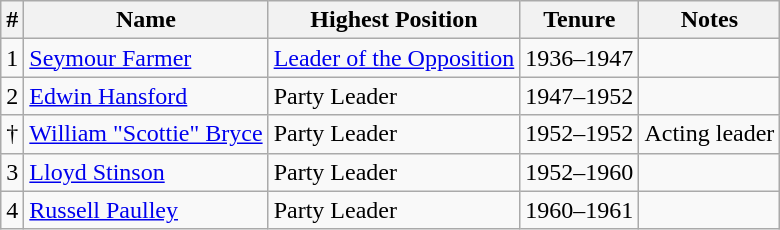<table class="wikitable">
<tr>
<th>#</th>
<th>Name</th>
<th>Highest Position</th>
<th>Tenure</th>
<th>Notes</th>
</tr>
<tr>
<td>1</td>
<td><a href='#'>Seymour Farmer</a></td>
<td><a href='#'>Leader of the Opposition</a></td>
<td>1936–1947</td>
<td></td>
</tr>
<tr>
<td>2</td>
<td><a href='#'>Edwin Hansford</a></td>
<td>Party Leader</td>
<td>1947–1952</td>
<td></td>
</tr>
<tr>
<td>†</td>
<td><a href='#'>William "Scottie" Bryce</a></td>
<td>Party Leader</td>
<td>1952–1952</td>
<td>Acting leader</td>
</tr>
<tr>
<td>3</td>
<td><a href='#'>Lloyd Stinson</a></td>
<td>Party Leader</td>
<td>1952–1960</td>
<td></td>
</tr>
<tr>
<td>4</td>
<td><a href='#'>Russell Paulley</a></td>
<td>Party Leader</td>
<td>1960–1961</td>
<td></td>
</tr>
</table>
